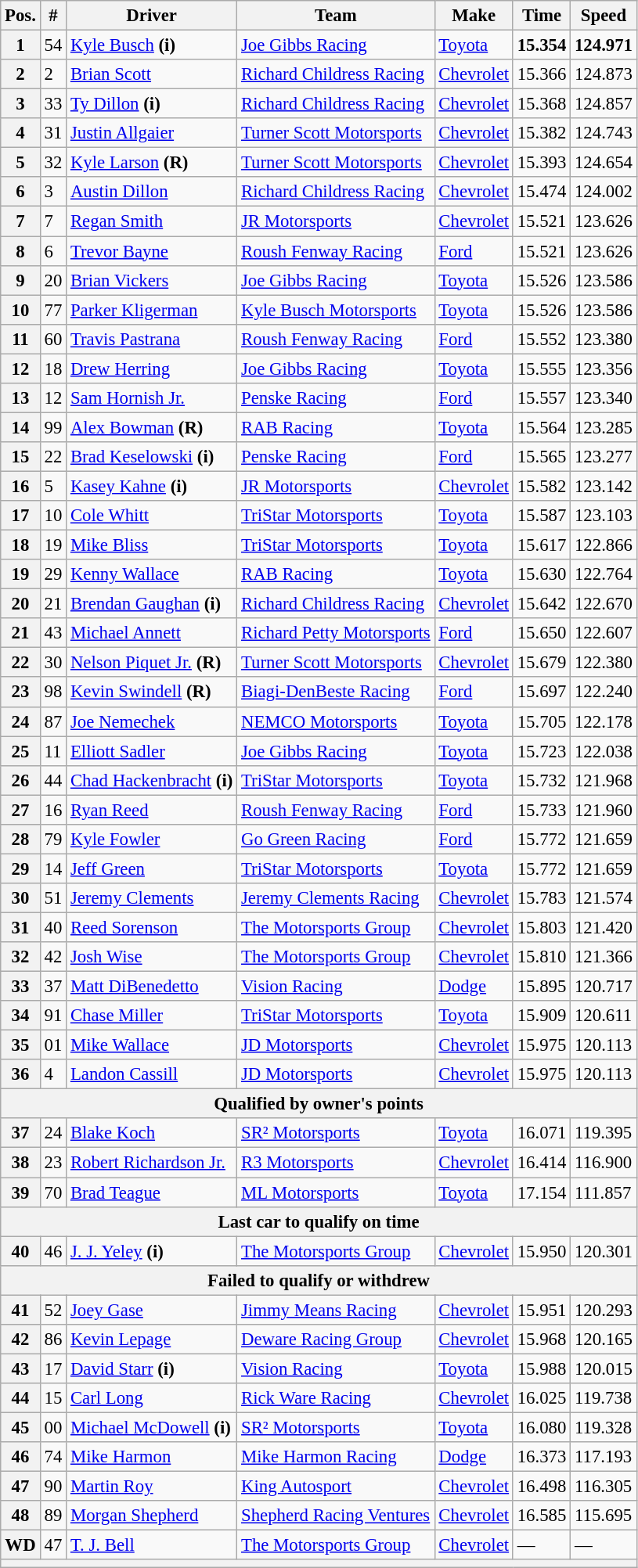<table class="wikitable" style="font-size:95%">
<tr>
<th>Pos.</th>
<th>#</th>
<th>Driver</th>
<th>Team</th>
<th>Make</th>
<th>Time</th>
<th>Speed</th>
</tr>
<tr>
<th>1</th>
<td>54</td>
<td><a href='#'>Kyle Busch</a> <strong>(i)</strong></td>
<td><a href='#'>Joe Gibbs Racing</a></td>
<td><a href='#'>Toyota</a></td>
<td><strong>15.354</strong></td>
<td><strong>124.971</strong></td>
</tr>
<tr>
<th>2</th>
<td>2</td>
<td><a href='#'>Brian Scott</a></td>
<td><a href='#'>Richard Childress Racing</a></td>
<td><a href='#'>Chevrolet</a></td>
<td>15.366</td>
<td>124.873</td>
</tr>
<tr>
<th>3</th>
<td>33</td>
<td><a href='#'>Ty Dillon</a> <strong>(i)</strong></td>
<td><a href='#'>Richard Childress Racing</a></td>
<td><a href='#'>Chevrolet</a></td>
<td>15.368</td>
<td>124.857</td>
</tr>
<tr>
<th>4</th>
<td>31</td>
<td><a href='#'>Justin Allgaier</a></td>
<td><a href='#'>Turner Scott Motorsports</a></td>
<td><a href='#'>Chevrolet</a></td>
<td>15.382</td>
<td>124.743</td>
</tr>
<tr>
<th>5</th>
<td>32</td>
<td><a href='#'>Kyle Larson</a> <strong>(R)</strong></td>
<td><a href='#'>Turner Scott Motorsports</a></td>
<td><a href='#'>Chevrolet</a></td>
<td>15.393</td>
<td>124.654</td>
</tr>
<tr>
<th>6</th>
<td>3</td>
<td><a href='#'>Austin Dillon</a></td>
<td><a href='#'>Richard Childress Racing</a></td>
<td><a href='#'>Chevrolet</a></td>
<td>15.474</td>
<td>124.002</td>
</tr>
<tr>
<th>7</th>
<td>7</td>
<td><a href='#'>Regan Smith</a></td>
<td><a href='#'>JR Motorsports</a></td>
<td><a href='#'>Chevrolet</a></td>
<td>15.521</td>
<td>123.626</td>
</tr>
<tr>
<th>8</th>
<td>6</td>
<td><a href='#'>Trevor Bayne</a></td>
<td><a href='#'>Roush Fenway Racing</a></td>
<td><a href='#'>Ford</a></td>
<td>15.521</td>
<td>123.626</td>
</tr>
<tr>
<th>9</th>
<td>20</td>
<td><a href='#'>Brian Vickers</a></td>
<td><a href='#'>Joe Gibbs Racing</a></td>
<td><a href='#'>Toyota</a></td>
<td>15.526</td>
<td>123.586</td>
</tr>
<tr>
<th>10</th>
<td>77</td>
<td><a href='#'>Parker Kligerman</a></td>
<td><a href='#'>Kyle Busch Motorsports</a></td>
<td><a href='#'>Toyota</a></td>
<td>15.526</td>
<td>123.586</td>
</tr>
<tr>
<th>11</th>
<td>60</td>
<td><a href='#'>Travis Pastrana</a></td>
<td><a href='#'>Roush Fenway Racing</a></td>
<td><a href='#'>Ford</a></td>
<td>15.552</td>
<td>123.380</td>
</tr>
<tr>
<th>12</th>
<td>18</td>
<td><a href='#'>Drew Herring</a></td>
<td><a href='#'>Joe Gibbs Racing</a></td>
<td><a href='#'>Toyota</a></td>
<td>15.555</td>
<td>123.356</td>
</tr>
<tr>
<th>13</th>
<td>12</td>
<td><a href='#'>Sam Hornish Jr.</a></td>
<td><a href='#'>Penske Racing</a></td>
<td><a href='#'>Ford</a></td>
<td>15.557</td>
<td>123.340</td>
</tr>
<tr>
<th>14</th>
<td>99</td>
<td><a href='#'>Alex Bowman</a> <strong>(R)</strong></td>
<td><a href='#'>RAB Racing</a></td>
<td><a href='#'>Toyota</a></td>
<td>15.564</td>
<td>123.285</td>
</tr>
<tr>
<th>15</th>
<td>22</td>
<td><a href='#'>Brad Keselowski</a> <strong>(i)</strong></td>
<td><a href='#'>Penske Racing</a></td>
<td><a href='#'>Ford</a></td>
<td>15.565</td>
<td>123.277</td>
</tr>
<tr>
<th>16</th>
<td>5</td>
<td><a href='#'>Kasey Kahne</a> <strong>(i)</strong></td>
<td><a href='#'>JR Motorsports</a></td>
<td><a href='#'>Chevrolet</a></td>
<td>15.582</td>
<td>123.142</td>
</tr>
<tr>
<th>17</th>
<td>10</td>
<td><a href='#'>Cole Whitt</a></td>
<td><a href='#'>TriStar Motorsports</a></td>
<td><a href='#'>Toyota</a></td>
<td>15.587</td>
<td>123.103</td>
</tr>
<tr>
<th>18</th>
<td>19</td>
<td><a href='#'>Mike Bliss</a></td>
<td><a href='#'>TriStar Motorsports</a></td>
<td><a href='#'>Toyota</a></td>
<td>15.617</td>
<td>122.866</td>
</tr>
<tr>
<th>19</th>
<td>29</td>
<td><a href='#'>Kenny Wallace</a></td>
<td><a href='#'>RAB Racing</a></td>
<td><a href='#'>Toyota</a></td>
<td>15.630</td>
<td>122.764</td>
</tr>
<tr>
<th>20</th>
<td>21</td>
<td><a href='#'>Brendan Gaughan</a> <strong>(i)</strong></td>
<td><a href='#'>Richard Childress Racing</a></td>
<td><a href='#'>Chevrolet</a></td>
<td>15.642</td>
<td>122.670</td>
</tr>
<tr>
<th>21</th>
<td>43</td>
<td><a href='#'>Michael Annett</a></td>
<td><a href='#'>Richard Petty Motorsports</a></td>
<td><a href='#'>Ford</a></td>
<td>15.650</td>
<td>122.607</td>
</tr>
<tr>
<th>22</th>
<td>30</td>
<td><a href='#'>Nelson Piquet Jr.</a> <strong>(R)</strong></td>
<td><a href='#'>Turner Scott Motorsports</a></td>
<td><a href='#'>Chevrolet</a></td>
<td>15.679</td>
<td>122.380</td>
</tr>
<tr>
<th>23</th>
<td>98</td>
<td><a href='#'>Kevin Swindell</a> <strong>(R)</strong></td>
<td><a href='#'>Biagi-DenBeste Racing</a></td>
<td><a href='#'>Ford</a></td>
<td>15.697</td>
<td>122.240</td>
</tr>
<tr>
<th>24</th>
<td>87</td>
<td><a href='#'>Joe Nemechek</a></td>
<td><a href='#'>NEMCO Motorsports</a></td>
<td><a href='#'>Toyota</a></td>
<td>15.705</td>
<td>122.178</td>
</tr>
<tr>
<th>25</th>
<td>11</td>
<td><a href='#'>Elliott Sadler</a></td>
<td><a href='#'>Joe Gibbs Racing</a></td>
<td><a href='#'>Toyota</a></td>
<td>15.723</td>
<td>122.038</td>
</tr>
<tr>
<th>26</th>
<td>44</td>
<td><a href='#'>Chad Hackenbracht</a> <strong>(i)</strong></td>
<td><a href='#'>TriStar Motorsports</a></td>
<td><a href='#'>Toyota</a></td>
<td>15.732</td>
<td>121.968</td>
</tr>
<tr>
<th>27</th>
<td>16</td>
<td><a href='#'>Ryan Reed</a></td>
<td><a href='#'>Roush Fenway Racing</a></td>
<td><a href='#'>Ford</a></td>
<td>15.733</td>
<td>121.960</td>
</tr>
<tr>
<th>28</th>
<td>79</td>
<td><a href='#'>Kyle Fowler</a></td>
<td><a href='#'>Go Green Racing</a></td>
<td><a href='#'>Ford</a></td>
<td>15.772</td>
<td>121.659</td>
</tr>
<tr>
<th>29</th>
<td>14</td>
<td><a href='#'>Jeff Green</a></td>
<td><a href='#'>TriStar Motorsports</a></td>
<td><a href='#'>Toyota</a></td>
<td>15.772</td>
<td>121.659</td>
</tr>
<tr>
<th>30</th>
<td>51</td>
<td><a href='#'>Jeremy Clements</a></td>
<td><a href='#'>Jeremy Clements Racing</a></td>
<td><a href='#'>Chevrolet</a></td>
<td>15.783</td>
<td>121.574</td>
</tr>
<tr>
<th>31</th>
<td>40</td>
<td><a href='#'>Reed Sorenson</a></td>
<td><a href='#'>The Motorsports Group</a></td>
<td><a href='#'>Chevrolet</a></td>
<td>15.803</td>
<td>121.420</td>
</tr>
<tr>
<th>32</th>
<td>42</td>
<td><a href='#'>Josh Wise</a></td>
<td><a href='#'>The Motorsports Group</a></td>
<td><a href='#'>Chevrolet</a></td>
<td>15.810</td>
<td>121.366</td>
</tr>
<tr>
<th>33</th>
<td>37</td>
<td><a href='#'>Matt DiBenedetto</a></td>
<td><a href='#'>Vision Racing</a></td>
<td><a href='#'>Dodge</a></td>
<td>15.895</td>
<td>120.717</td>
</tr>
<tr>
<th>34</th>
<td>91</td>
<td><a href='#'>Chase Miller</a></td>
<td><a href='#'>TriStar Motorsports</a></td>
<td><a href='#'>Toyota</a></td>
<td>15.909</td>
<td>120.611</td>
</tr>
<tr>
<th>35</th>
<td>01</td>
<td><a href='#'>Mike Wallace</a></td>
<td><a href='#'>JD Motorsports</a></td>
<td><a href='#'>Chevrolet</a></td>
<td>15.975</td>
<td>120.113</td>
</tr>
<tr>
<th>36</th>
<td>4</td>
<td><a href='#'>Landon Cassill</a></td>
<td><a href='#'>JD Motorsports</a></td>
<td><a href='#'>Chevrolet</a></td>
<td>15.975</td>
<td>120.113</td>
</tr>
<tr>
<th colspan="7">Qualified by owner's points</th>
</tr>
<tr>
<th>37</th>
<td>24</td>
<td><a href='#'>Blake Koch</a></td>
<td><a href='#'>SR² Motorsports</a></td>
<td><a href='#'>Toyota</a></td>
<td>16.071</td>
<td>119.395</td>
</tr>
<tr>
<th>38</th>
<td>23</td>
<td><a href='#'>Robert Richardson Jr.</a></td>
<td><a href='#'>R3 Motorsports</a></td>
<td><a href='#'>Chevrolet</a></td>
<td>16.414</td>
<td>116.900</td>
</tr>
<tr>
<th>39</th>
<td>70</td>
<td><a href='#'>Brad Teague</a></td>
<td><a href='#'>ML Motorsports</a></td>
<td><a href='#'>Toyota</a></td>
<td>17.154</td>
<td>111.857</td>
</tr>
<tr>
<th colspan="7">Last car to qualify on time</th>
</tr>
<tr>
<th>40</th>
<td>46</td>
<td><a href='#'>J. J. Yeley</a> <strong>(i)</strong></td>
<td><a href='#'>The Motorsports Group</a></td>
<td><a href='#'>Chevrolet</a></td>
<td>15.950</td>
<td>120.301</td>
</tr>
<tr>
<th colspan="7">Failed to qualify or withdrew</th>
</tr>
<tr>
<th>41</th>
<td>52</td>
<td><a href='#'>Joey Gase</a></td>
<td><a href='#'>Jimmy Means Racing</a></td>
<td><a href='#'>Chevrolet</a></td>
<td>15.951</td>
<td>120.293</td>
</tr>
<tr>
<th>42</th>
<td>86</td>
<td><a href='#'>Kevin Lepage</a></td>
<td><a href='#'>Deware Racing Group</a></td>
<td><a href='#'>Chevrolet</a></td>
<td>15.968</td>
<td>120.165</td>
</tr>
<tr>
<th>43</th>
<td>17</td>
<td><a href='#'>David Starr</a> <strong>(i)</strong></td>
<td><a href='#'>Vision Racing</a></td>
<td><a href='#'>Toyota</a></td>
<td>15.988</td>
<td>120.015</td>
</tr>
<tr>
<th>44</th>
<td>15</td>
<td><a href='#'>Carl Long</a></td>
<td><a href='#'>Rick Ware Racing</a></td>
<td><a href='#'>Chevrolet</a></td>
<td>16.025</td>
<td>119.738</td>
</tr>
<tr>
<th>45</th>
<td>00</td>
<td><a href='#'>Michael McDowell</a> <strong>(i)</strong></td>
<td><a href='#'>SR² Motorsports</a></td>
<td><a href='#'>Toyota</a></td>
<td>16.080</td>
<td>119.328</td>
</tr>
<tr>
<th>46</th>
<td>74</td>
<td><a href='#'>Mike Harmon</a></td>
<td><a href='#'>Mike Harmon Racing</a></td>
<td><a href='#'>Dodge</a></td>
<td>16.373</td>
<td>117.193</td>
</tr>
<tr>
<th>47</th>
<td>90</td>
<td><a href='#'>Martin Roy</a></td>
<td><a href='#'>King Autosport</a></td>
<td><a href='#'>Chevrolet</a></td>
<td>16.498</td>
<td>116.305</td>
</tr>
<tr>
<th>48</th>
<td>89</td>
<td><a href='#'>Morgan Shepherd</a></td>
<td><a href='#'>Shepherd Racing Ventures</a></td>
<td><a href='#'>Chevrolet</a></td>
<td>16.585</td>
<td>115.695</td>
</tr>
<tr>
<th>WD</th>
<td>47</td>
<td><a href='#'>T. J. Bell</a></td>
<td><a href='#'>The Motorsports Group</a></td>
<td><a href='#'>Chevrolet</a></td>
<td>—</td>
<td>—</td>
</tr>
<tr>
<th colspan="7"></th>
</tr>
</table>
